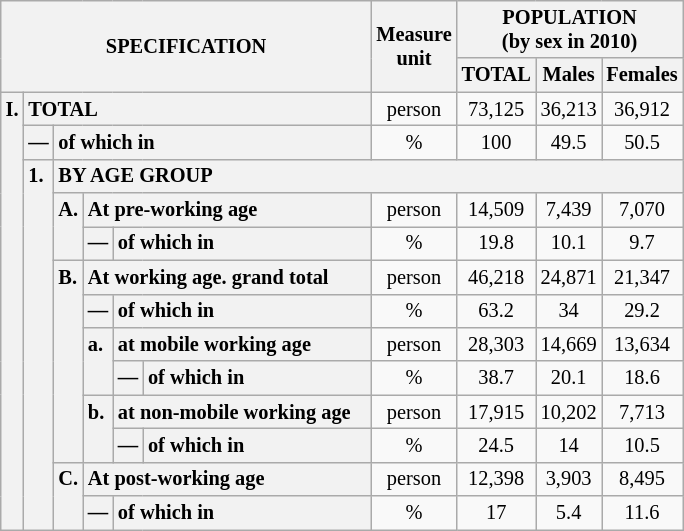<table class="wikitable" style="font-size:85%; text-align:center">
<tr>
<th rowspan="2" colspan="6">SPECIFICATION</th>
<th rowspan="2">Measure<br> unit</th>
<th colspan="3" rowspan="1">POPULATION<br> (by sex in 2010)</th>
</tr>
<tr>
<th>TOTAL</th>
<th>Males</th>
<th>Females</th>
</tr>
<tr>
<th style="text-align:left" valign="top" rowspan="13">I.</th>
<th style="text-align:left" colspan="5">TOTAL</th>
<td>person</td>
<td>73,125</td>
<td>36,213</td>
<td>36,912</td>
</tr>
<tr>
<th style="text-align:left" valign="top">—</th>
<th style="text-align:left" colspan="4">of which in</th>
<td>%</td>
<td>100</td>
<td>49.5</td>
<td>50.5</td>
</tr>
<tr>
<th style="text-align:left" valign="top" rowspan="11">1.</th>
<th style="text-align:left" colspan="19">BY AGE GROUP</th>
</tr>
<tr>
<th style="text-align:left" valign="top" rowspan="2">A.</th>
<th style="text-align:left" colspan="3">At pre-working age</th>
<td>person</td>
<td>14,509</td>
<td>7,439</td>
<td>7,070</td>
</tr>
<tr>
<th style="text-align:left" valign="top">—</th>
<th style="text-align:left" valign="top" colspan="2">of which in</th>
<td>%</td>
<td>19.8</td>
<td>10.1</td>
<td>9.7</td>
</tr>
<tr>
<th style="text-align:left" valign="top" rowspan="6">B.</th>
<th style="text-align:left" colspan="3">At working age. grand total</th>
<td>person</td>
<td>46,218</td>
<td>24,871</td>
<td>21,347</td>
</tr>
<tr>
<th style="text-align:left" valign="top">—</th>
<th style="text-align:left" valign="top" colspan="2">of which in</th>
<td>%</td>
<td>63.2</td>
<td>34</td>
<td>29.2</td>
</tr>
<tr>
<th style="text-align:left" valign="top" rowspan="2">a.</th>
<th style="text-align:left" colspan="2">at mobile working age</th>
<td>person</td>
<td>28,303</td>
<td>14,669</td>
<td>13,634</td>
</tr>
<tr>
<th style="text-align:left" valign="top">—</th>
<th style="text-align:left" valign="top" colspan="1">of which in                        </th>
<td>%</td>
<td>38.7</td>
<td>20.1</td>
<td>18.6</td>
</tr>
<tr>
<th style="text-align:left" valign="top" rowspan="2">b.</th>
<th style="text-align:left" colspan="2">at non-mobile working age</th>
<td>person</td>
<td>17,915</td>
<td>10,202</td>
<td>7,713</td>
</tr>
<tr>
<th style="text-align:left" valign="top">—</th>
<th style="text-align:left" valign="top" colspan="1">of which in                        </th>
<td>%</td>
<td>24.5</td>
<td>14</td>
<td>10.5</td>
</tr>
<tr>
<th style="text-align:left" valign="top" rowspan="2">C.</th>
<th style="text-align:left" colspan="3">At post-working age</th>
<td>person</td>
<td>12,398</td>
<td>3,903</td>
<td>8,495</td>
</tr>
<tr>
<th style="text-align:left" valign="top">—</th>
<th style="text-align:left" valign="top" colspan="2">of which in</th>
<td>%</td>
<td>17</td>
<td>5.4</td>
<td>11.6</td>
</tr>
</table>
